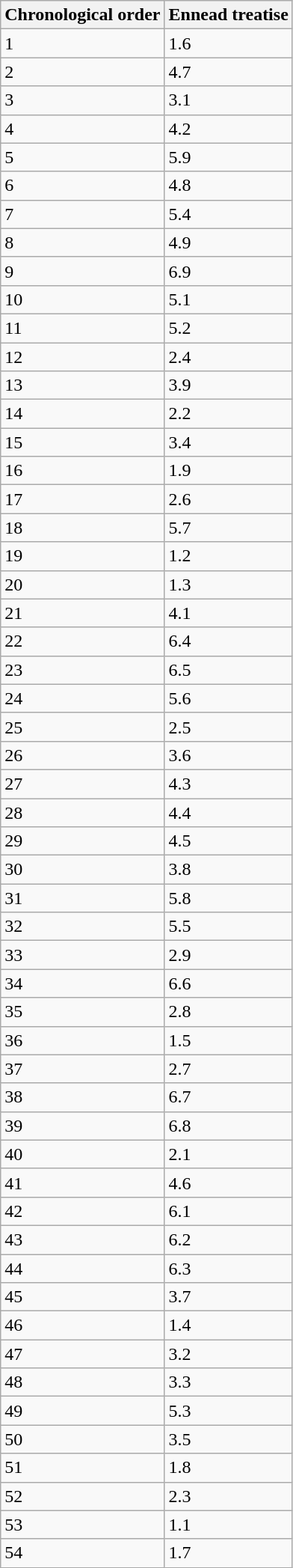<table class="wikitable sortable">
<tr>
<th>Chronological order</th>
<th>Ennead treatise</th>
</tr>
<tr>
<td>1</td>
<td>1.6</td>
</tr>
<tr>
<td>2</td>
<td>4.7</td>
</tr>
<tr>
<td>3</td>
<td>3.1</td>
</tr>
<tr>
<td>4</td>
<td>4.2</td>
</tr>
<tr>
<td>5</td>
<td>5.9</td>
</tr>
<tr>
<td>6</td>
<td>4.8</td>
</tr>
<tr>
<td>7</td>
<td>5.4</td>
</tr>
<tr>
<td>8</td>
<td>4.9</td>
</tr>
<tr>
<td>9</td>
<td>6.9</td>
</tr>
<tr>
<td>10</td>
<td>5.1</td>
</tr>
<tr>
<td>11</td>
<td>5.2</td>
</tr>
<tr>
<td>12</td>
<td>2.4</td>
</tr>
<tr>
<td>13</td>
<td>3.9</td>
</tr>
<tr>
<td>14</td>
<td>2.2</td>
</tr>
<tr>
<td>15</td>
<td>3.4</td>
</tr>
<tr>
<td>16</td>
<td>1.9</td>
</tr>
<tr>
<td>17</td>
<td>2.6</td>
</tr>
<tr>
<td>18</td>
<td>5.7</td>
</tr>
<tr>
<td>19</td>
<td>1.2</td>
</tr>
<tr>
<td>20</td>
<td>1.3</td>
</tr>
<tr>
<td>21</td>
<td>4.1</td>
</tr>
<tr>
<td>22</td>
<td>6.4</td>
</tr>
<tr>
<td>23</td>
<td>6.5</td>
</tr>
<tr>
<td>24</td>
<td>5.6</td>
</tr>
<tr>
<td>25</td>
<td>2.5</td>
</tr>
<tr>
<td>26</td>
<td>3.6</td>
</tr>
<tr>
<td>27</td>
<td>4.3</td>
</tr>
<tr>
<td>28</td>
<td>4.4</td>
</tr>
<tr>
<td>29</td>
<td>4.5</td>
</tr>
<tr>
<td>30</td>
<td>3.8</td>
</tr>
<tr>
<td>31</td>
<td>5.8</td>
</tr>
<tr>
<td>32</td>
<td>5.5</td>
</tr>
<tr>
<td>33</td>
<td>2.9</td>
</tr>
<tr>
<td>34</td>
<td>6.6</td>
</tr>
<tr>
<td>35</td>
<td>2.8</td>
</tr>
<tr>
<td>36</td>
<td>1.5</td>
</tr>
<tr>
<td>37</td>
<td>2.7</td>
</tr>
<tr>
<td>38</td>
<td>6.7</td>
</tr>
<tr>
<td>39</td>
<td>6.8</td>
</tr>
<tr>
<td>40</td>
<td>2.1</td>
</tr>
<tr>
<td>41</td>
<td>4.6</td>
</tr>
<tr>
<td>42</td>
<td>6.1</td>
</tr>
<tr>
<td>43</td>
<td>6.2</td>
</tr>
<tr>
<td>44</td>
<td>6.3</td>
</tr>
<tr>
<td>45</td>
<td>3.7</td>
</tr>
<tr>
<td>46</td>
<td>1.4</td>
</tr>
<tr>
<td>47</td>
<td>3.2</td>
</tr>
<tr>
<td>48</td>
<td>3.3</td>
</tr>
<tr>
<td>49</td>
<td>5.3</td>
</tr>
<tr>
<td>50</td>
<td>3.5</td>
</tr>
<tr>
<td>51</td>
<td>1.8</td>
</tr>
<tr>
<td>52</td>
<td>2.3</td>
</tr>
<tr>
<td>53</td>
<td>1.1</td>
</tr>
<tr>
<td>54</td>
<td>1.7</td>
</tr>
</table>
